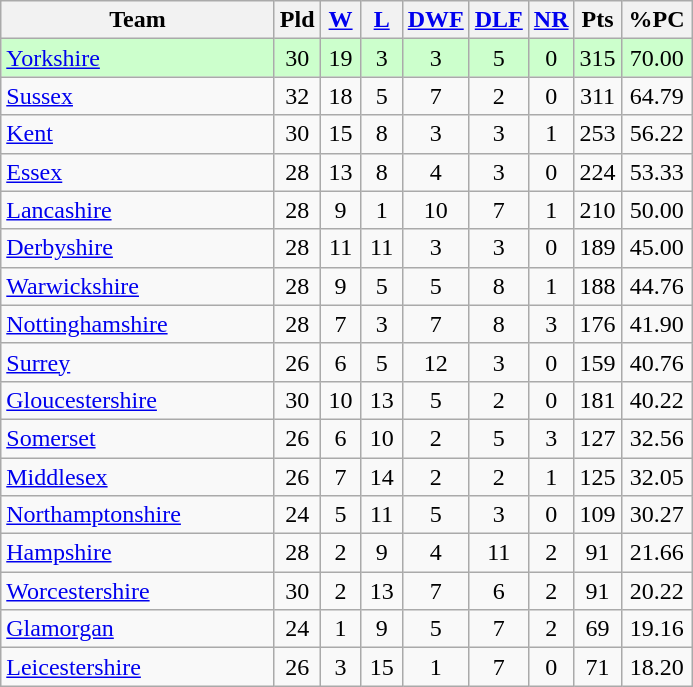<table class="wikitable" style="text-align:center;">
<tr>
<th width=175>Team</th>
<th width=20 abbr="Played">Pld</th>
<th width=20 abbr="Won"><a href='#'>W</a></th>
<th width=20 abbr="Lost"><a href='#'>L</a></th>
<th width=20 abbr="Drawn"><a href='#'>DWF</a></th>
<th width=20 abbr="Drawn"><a href='#'>DLF</a></th>
<th width=20 abbr="No Result"><a href='#'>NR</a></th>
<th width=20 abbr="Points">Pts</th>
<th width=40 abbr="Percentage of possible points">%PC</th>
</tr>
<tr style="background:#ccffcc;">
<td style="text-align:left;"><a href='#'>Yorkshire</a></td>
<td>30</td>
<td>19</td>
<td>3</td>
<td>3</td>
<td>5</td>
<td>0</td>
<td>315</td>
<td>70.00</td>
</tr>
<tr>
<td style="text-align:left;"><a href='#'>Sussex</a></td>
<td>32</td>
<td>18</td>
<td>5</td>
<td>7</td>
<td>2</td>
<td>0</td>
<td>311</td>
<td>64.79</td>
</tr>
<tr>
<td style="text-align:left;"><a href='#'>Kent</a></td>
<td>30</td>
<td>15</td>
<td>8</td>
<td>3</td>
<td>3</td>
<td>1</td>
<td>253</td>
<td>56.22</td>
</tr>
<tr>
<td style="text-align:left;"><a href='#'>Essex</a></td>
<td>28</td>
<td>13</td>
<td>8</td>
<td>4</td>
<td>3</td>
<td>0</td>
<td>224</td>
<td>53.33</td>
</tr>
<tr>
<td style="text-align:left;"><a href='#'>Lancashire</a></td>
<td>28</td>
<td>9</td>
<td>1</td>
<td>10</td>
<td>7</td>
<td>1</td>
<td>210</td>
<td>50.00</td>
</tr>
<tr>
<td style="text-align:left;"><a href='#'>Derbyshire</a></td>
<td>28</td>
<td>11</td>
<td>11</td>
<td>3</td>
<td>3</td>
<td>0</td>
<td>189</td>
<td>45.00</td>
</tr>
<tr>
<td style="text-align:left;"><a href='#'>Warwickshire</a></td>
<td>28</td>
<td>9</td>
<td>5</td>
<td>5</td>
<td>8</td>
<td>1</td>
<td>188</td>
<td>44.76</td>
</tr>
<tr>
<td style="text-align:left;"><a href='#'>Nottinghamshire</a></td>
<td>28</td>
<td>7</td>
<td>3</td>
<td>7</td>
<td>8</td>
<td>3</td>
<td>176</td>
<td>41.90</td>
</tr>
<tr>
<td style="text-align:left;"><a href='#'>Surrey</a></td>
<td>26</td>
<td>6</td>
<td>5</td>
<td>12</td>
<td>3</td>
<td>0</td>
<td>159</td>
<td>40.76</td>
</tr>
<tr>
<td style="text-align:left;"><a href='#'>Gloucestershire</a></td>
<td>30</td>
<td>10</td>
<td>13</td>
<td>5</td>
<td>2</td>
<td>0</td>
<td>181</td>
<td>40.22</td>
</tr>
<tr>
<td style="text-align:left;"><a href='#'>Somerset</a></td>
<td>26</td>
<td>6</td>
<td>10</td>
<td>2</td>
<td>5</td>
<td>3</td>
<td>127</td>
<td>32.56</td>
</tr>
<tr>
<td style="text-align:left;"><a href='#'>Middlesex</a></td>
<td>26</td>
<td>7</td>
<td>14</td>
<td>2</td>
<td>2</td>
<td>1</td>
<td>125</td>
<td>32.05</td>
</tr>
<tr>
<td style="text-align:left;"><a href='#'>Northamptonshire</a></td>
<td>24</td>
<td>5</td>
<td>11</td>
<td>5</td>
<td>3</td>
<td>0</td>
<td>109</td>
<td>30.27</td>
</tr>
<tr>
<td style="text-align:left;"><a href='#'>Hampshire</a></td>
<td>28</td>
<td>2</td>
<td>9</td>
<td>4</td>
<td>11</td>
<td>2</td>
<td>91</td>
<td>21.66</td>
</tr>
<tr>
<td style="text-align:left;"><a href='#'>Worcestershire</a></td>
<td>30</td>
<td>2</td>
<td>13</td>
<td>7</td>
<td>6</td>
<td>2</td>
<td>91</td>
<td>20.22</td>
</tr>
<tr>
<td style="text-align:left;"><a href='#'>Glamorgan</a></td>
<td>24</td>
<td>1</td>
<td>9</td>
<td>5</td>
<td>7</td>
<td>2</td>
<td>69</td>
<td>19.16</td>
</tr>
<tr>
<td style="text-align:left;"><a href='#'>Leicestershire</a></td>
<td>26</td>
<td>3</td>
<td>15</td>
<td>1</td>
<td>7</td>
<td>0</td>
<td>71</td>
<td>18.20</td>
</tr>
</table>
